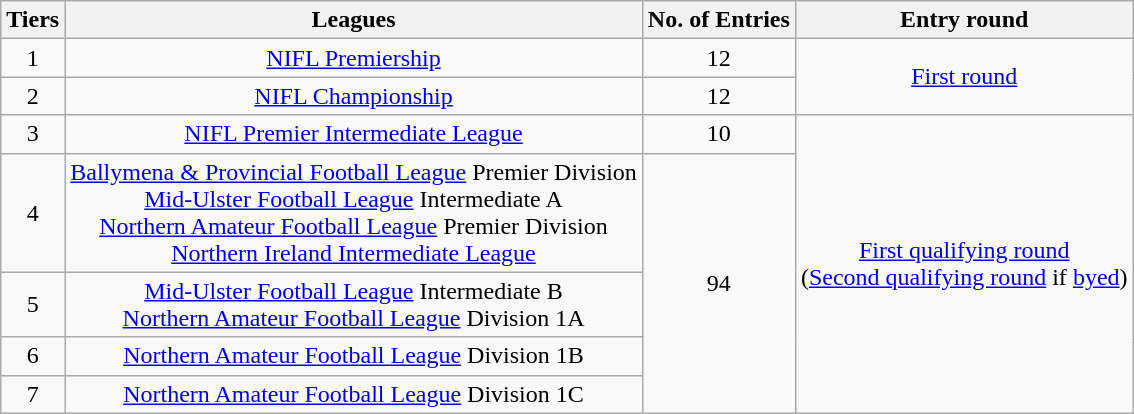<table class="wikitable" style="text-align:center">
<tr>
<th>Tiers</th>
<th>Leagues</th>
<th>No. of Entries</th>
<th>Entry round</th>
</tr>
<tr>
<td>1</td>
<td><a href='#'>NIFL Premiership</a></td>
<td>12</td>
<td rowspan="2"><a href='#'>First round</a></td>
</tr>
<tr>
<td>2</td>
<td><a href='#'>NIFL Championship</a></td>
<td>12</td>
</tr>
<tr>
<td>3</td>
<td><a href='#'>NIFL Premier Intermediate League</a></td>
<td>10</td>
<td rowspan="5"><a href='#'>First qualifying round</a><br>(<a href='#'>Second qualifying round</a> if <a href='#'>byed</a>)</td>
</tr>
<tr>
<td>4</td>
<td><a href='#'>Ballymena & Provincial Football League</a> Premier Division<br><a href='#'>Mid-Ulster Football League</a> Intermediate A<br><a href='#'>Northern Amateur Football League</a> Premier Division<br><a href='#'>Northern Ireland Intermediate League</a></td>
<td rowspan="4">94</td>
</tr>
<tr>
<td>5</td>
<td><a href='#'>Mid-Ulster Football League</a> Intermediate B<br><a href='#'>Northern Amateur Football League</a> Division 1A</td>
</tr>
<tr>
<td>6</td>
<td><a href='#'>Northern Amateur Football League</a> Division 1B</td>
</tr>
<tr>
<td>7</td>
<td><a href='#'>Northern Amateur Football League</a> Division 1C</td>
</tr>
</table>
